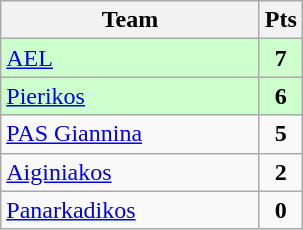<table class="wikitable" style="text-align: center;">
<tr>
<th width=165>Team</th>
<th width=20>Pts</th>
</tr>
<tr bgcolor="#ccffcc">
<td align=left><a href='#'>AEL</a></td>
<td><strong>7</strong></td>
</tr>
<tr bgcolor="#ccffcc">
<td align=left><a href='#'>Pierikos</a></td>
<td><strong>6</strong></td>
</tr>
<tr>
<td align=left><a href='#'>PAS Giannina</a></td>
<td><strong>5</strong></td>
</tr>
<tr>
<td align=left><a href='#'>Aiginiakos</a></td>
<td><strong>2</strong></td>
</tr>
<tr>
<td align=left><a href='#'>Panarkadikos</a></td>
<td><strong>0</strong></td>
</tr>
</table>
